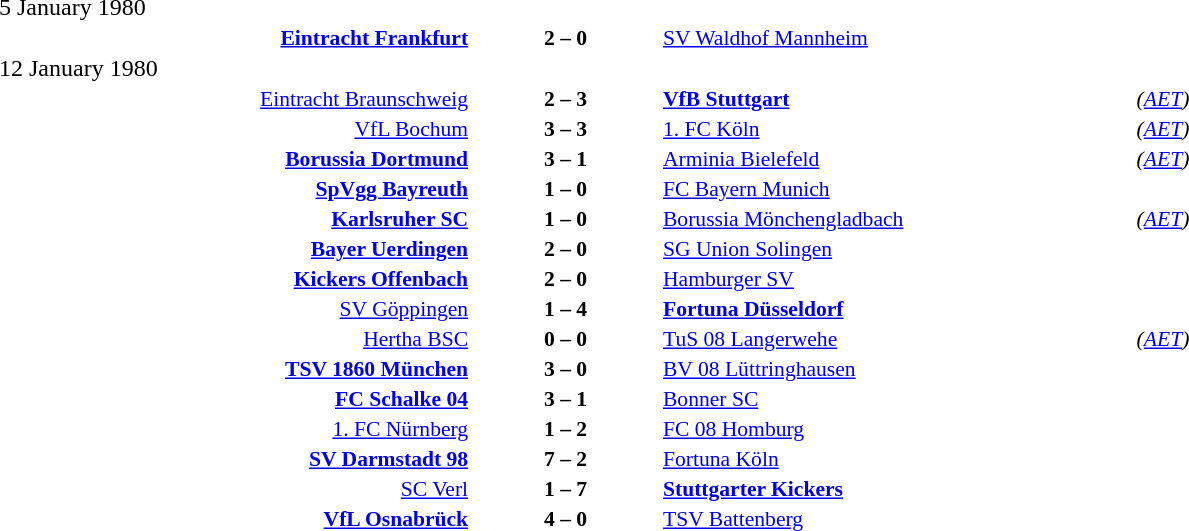<table width=100% cellspacing=1>
<tr>
<th width=25%></th>
<th width=10%></th>
<th width=25%></th>
<th></th>
</tr>
<tr>
<td>5 January 1980</td>
</tr>
<tr style=font-size:90%>
<td align=right><strong><a href='#'>Eintracht Frankfurt</a></strong></td>
<td align=center><strong>2 – 0</strong></td>
<td><a href='#'>SV Waldhof Mannheim</a></td>
</tr>
<tr>
<td>12 January 1980</td>
</tr>
<tr style=font-size:90%>
<td align=right><a href='#'>Eintracht Braunschweig</a></td>
<td align=center><strong>2 – 3</strong></td>
<td><strong><a href='#'>VfB Stuttgart</a></strong></td>
<td><em>(<a href='#'>AET</a>)</em></td>
</tr>
<tr style=font-size:90%>
<td align=right><a href='#'>VfL Bochum</a></td>
<td align=center><strong>3 – 3</strong></td>
<td><a href='#'>1. FC Köln</a></td>
<td><em>(<a href='#'>AET</a>)</em></td>
</tr>
<tr style=font-size:90%>
<td align=right><strong><a href='#'>Borussia Dortmund</a></strong></td>
<td align=center><strong>3 – 1</strong></td>
<td><a href='#'>Arminia Bielefeld</a></td>
<td><em>(<a href='#'>AET</a>)</em></td>
</tr>
<tr style=font-size:90%>
<td align=right><strong><a href='#'>SpVgg Bayreuth</a></strong></td>
<td align=center><strong>1 – 0</strong></td>
<td><a href='#'>FC Bayern Munich</a></td>
</tr>
<tr style=font-size:90%>
<td align=right><strong><a href='#'>Karlsruher SC</a></strong></td>
<td align=center><strong>1 – 0</strong></td>
<td><a href='#'>Borussia Mönchengladbach</a></td>
<td><em>(<a href='#'>AET</a>)</em></td>
</tr>
<tr style=font-size:90%>
<td align=right><strong><a href='#'>Bayer Uerdingen</a></strong></td>
<td align=center><strong>2 – 0</strong></td>
<td><a href='#'>SG Union Solingen</a></td>
</tr>
<tr style=font-size:90%>
<td align=right><strong><a href='#'>Kickers Offenbach</a></strong></td>
<td align=center><strong>2 – 0</strong></td>
<td><a href='#'>Hamburger SV</a></td>
</tr>
<tr style=font-size:90%>
<td align=right><a href='#'>SV Göppingen</a></td>
<td align=center><strong>1 – 4</strong></td>
<td><strong><a href='#'>Fortuna Düsseldorf</a></strong></td>
</tr>
<tr style=font-size:90%>
<td align=right><a href='#'>Hertha BSC</a></td>
<td align=center><strong>0 – 0</strong></td>
<td><a href='#'>TuS 08 Langerwehe</a></td>
<td><em>(<a href='#'>AET</a>)</em></td>
</tr>
<tr style=font-size:90%>
<td align=right><strong><a href='#'>TSV 1860 München</a></strong></td>
<td align=center><strong>3 – 0</strong></td>
<td><a href='#'>BV 08 Lüttringhausen</a></td>
</tr>
<tr style=font-size:90%>
<td align=right><strong><a href='#'>FC Schalke 04</a></strong></td>
<td align=center><strong>3 – 1</strong></td>
<td><a href='#'>Bonner SC</a></td>
</tr>
<tr style=font-size:90%>
<td align=right><a href='#'>1. FC Nürnberg</a></td>
<td align=center><strong>1 – 2</strong></td>
<td><a href='#'>FC 08 Homburg</a></td>
</tr>
<tr style=font-size:90%>
<td align=right><strong><a href='#'>SV Darmstadt 98</a></strong></td>
<td align=center><strong>7 – 2</strong></td>
<td><a href='#'>Fortuna Köln</a></td>
</tr>
<tr style=font-size:90%>
<td align=right><a href='#'>SC Verl</a></td>
<td align=center><strong>1 – 7</strong></td>
<td><strong><a href='#'>Stuttgarter Kickers</a></strong></td>
</tr>
<tr style=font-size:90%>
<td align=right><strong><a href='#'>VfL Osnabrück</a></strong></td>
<td align=center><strong>4 – 0</strong></td>
<td><a href='#'>TSV Battenberg</a></td>
</tr>
</table>
